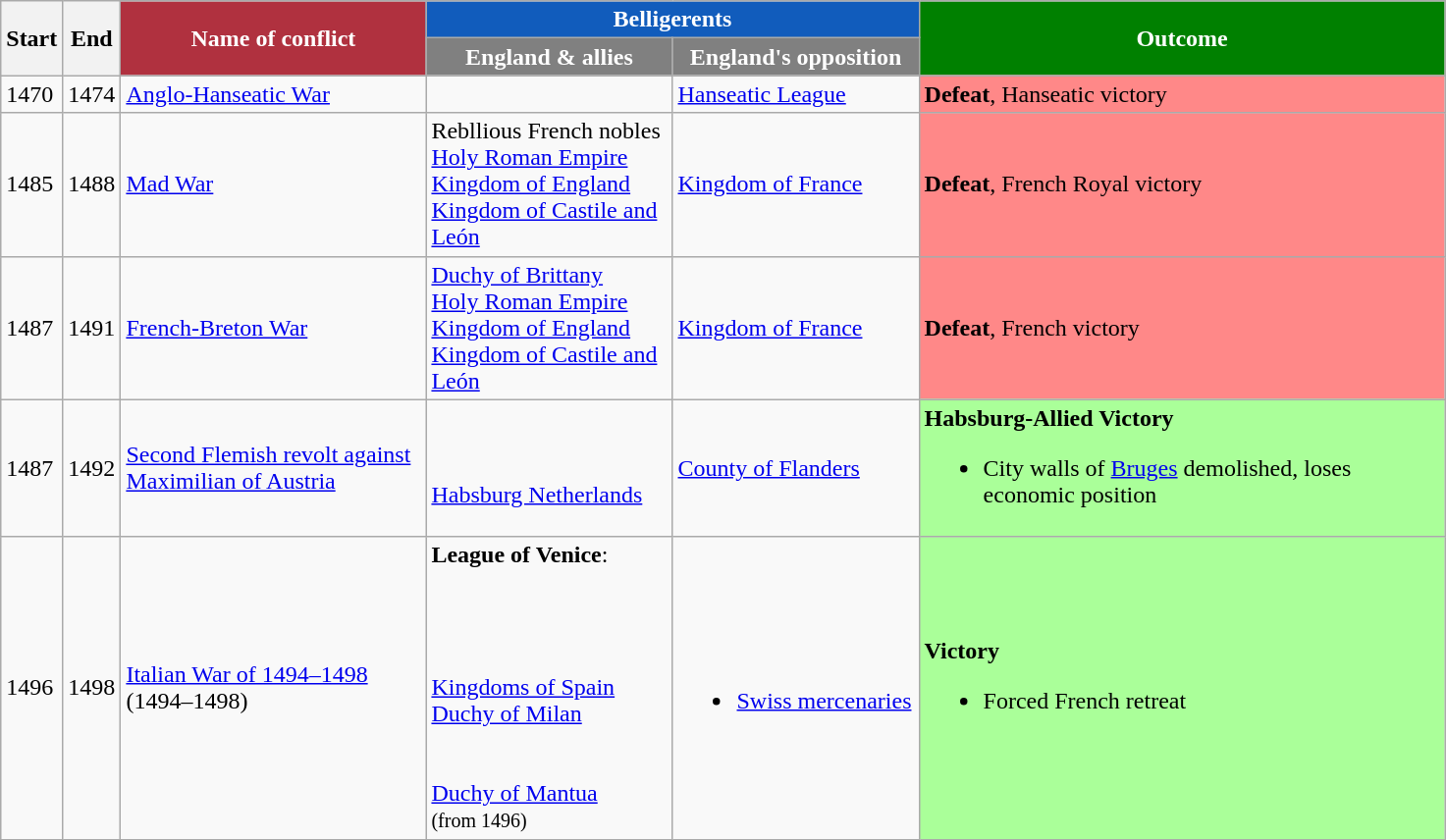<table class="wikitable sortable">
<tr>
<th rowspan="2" width="25">Start</th>
<th rowspan="2" width="25">End</th>
<th style="color: white; background:#b0313f;" rowspan="2" width="200" class="unsortable">Name of conflict</th>
<th style="color: white; background:#115cbc;" colspan="2" class="unsortable">Belligerents</th>
<th style="color: white; background:green;" rowspan="2" width="350" class="unsortable">Outcome</th>
</tr>
<tr>
<th style="color: white; background:gray;" width="160" class="unsortable">England & allies</th>
<th style="color: white; background:gray;" width="160" class="unsortable">England's opposition</th>
</tr>
<tr>
<td>1470</td>
<td>1474</td>
<td><a href='#'>Anglo-Hanseatic War</a></td>
<td></td>
<td> <a href='#'>Hanseatic League</a></td>
<td style="Background:#F88"><strong>Defeat</strong>, Hanseatic victory</td>
</tr>
<tr>
<td>1485</td>
<td>1488</td>
<td><a href='#'>Mad War</a></td>
<td>Rebllious French nobles<br> <a href='#'>Holy Roman Empire</a><br>  <a href='#'>Kingdom of England</a><br> <a href='#'>Kingdom of Castile and León</a></td>
<td> <a href='#'>Kingdom of France</a></td>
<td style="Background:#F88"><strong>Defeat</strong>, French Royal victory</td>
</tr>
<tr>
<td>1487</td>
<td>1491</td>
<td><a href='#'>French-Breton War</a></td>
<td> <a href='#'>Duchy of Brittany</a><br> <a href='#'>Holy Roman Empire</a><br>  <a href='#'>Kingdom of England</a><br> <a href='#'>Kingdom of Castile and León</a></td>
<td> <a href='#'>Kingdom of France</a></td>
<td style="Background:#F88"><strong>Defeat</strong>, French victory</td>
</tr>
<tr>
<td>1487</td>
<td>1492</td>
<td><a href='#'>Second Flemish revolt against Maximilian of Austria</a></td>
<td><br><br> <a href='#'>Habsburg Netherlands</a></td>
<td> <a href='#'>County of Flanders</a></td>
<td style="Background:#AF9"><strong>Habsburg-Allied Victory</strong><br><ul><li>City walls of <a href='#'>Bruges</a> demolished, loses economic position</li></ul></td>
</tr>
<tr>
<td>1496</td>
<td>1498</td>
<td><a href='#'>Italian War of 1494–1498</a><br>(1494–1498)</td>
<td><strong>League of Venice</strong>:<br><br><br>
<br>
<br>
 <a href='#'>Kingdoms of Spain</a><br>
 <a href='#'>Duchy of Milan</a><br>
<br>
<br>
 <a href='#'>Duchy of Mantua</a><br>
 <small>(from 1496)</small></td>
<td><br><ul><li> <a href='#'>Swiss mercenaries</a></li></ul></td>
<td style="Background:#AF9"><strong>Victory</strong><br><ul><li>Forced French retreat</li></ul></td>
</tr>
</table>
